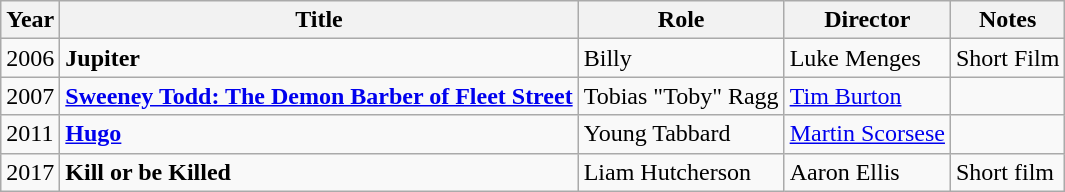<table class="wikitable">
<tr>
<th>Year</th>
<th>Title</th>
<th>Role</th>
<th>Director</th>
<th>Notes</th>
</tr>
<tr>
<td>2006</td>
<td><strong>Jupiter</strong></td>
<td>Billy</td>
<td>Luke Menges</td>
<td>Short Film</td>
</tr>
<tr>
<td>2007</td>
<td><a href='#'><strong>Sweeney Todd: The Demon Barber of Fleet Street</strong></a></td>
<td>Tobias "Toby" Ragg</td>
<td><a href='#'>Tim Burton</a></td>
<td></td>
</tr>
<tr>
<td>2011</td>
<td><a href='#'><strong>Hugo</strong></a></td>
<td>Young Tabbard</td>
<td><a href='#'>Martin Scorsese</a></td>
<td></td>
</tr>
<tr>
<td>2017</td>
<td><strong>Kill or be Killed</strong></td>
<td>Liam Hutcherson</td>
<td>Aaron Ellis</td>
<td>Short film</td>
</tr>
</table>
